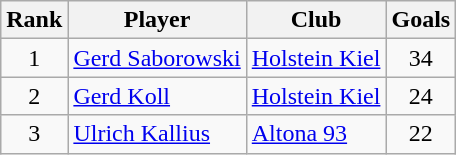<table class="wikitable sortable" style="text-align:center">
<tr>
<th>Rank</th>
<th>Player</th>
<th>Club</th>
<th>Goals</th>
</tr>
<tr>
<td>1</td>
<td style="text-align:left"> <a href='#'>Gerd Saborowski</a></td>
<td style="text-align:left"><a href='#'>Holstein Kiel</a></td>
<td>34</td>
</tr>
<tr>
<td>2</td>
<td style="text-align:left"> <a href='#'>Gerd Koll</a></td>
<td style="text-align:left"><a href='#'>Holstein Kiel</a></td>
<td>24</td>
</tr>
<tr>
<td>3</td>
<td style="text-align:left"> <a href='#'>Ulrich Kallius</a></td>
<td style="text-align:left"><a href='#'>Altona 93</a></td>
<td>22</td>
</tr>
</table>
